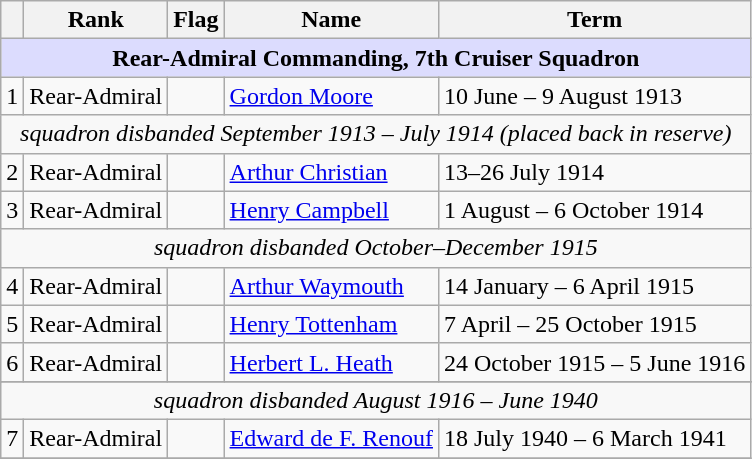<table class="wikitable">
<tr>
<th></th>
<th>Rank</th>
<th>Flag</th>
<th>Name</th>
<th>Term</th>
</tr>
<tr>
<td colspan="5" align="center" style="background:#dcdcfe;"><strong>Rear-Admiral Commanding, 7th Cruiser Squadron</strong></td>
</tr>
<tr>
<td>1</td>
<td>Rear-Admiral</td>
<td></td>
<td><a href='#'>Gordon Moore</a></td>
<td>10 June – 9 August 1913</td>
</tr>
<tr style=background-color:#F8F8F8>
<td colspan=6 align=center><em>squadron disbanded September 1913 – July 1914 (placed back in reserve)</em></td>
</tr>
<tr>
<td>2</td>
<td>Rear-Admiral</td>
<td></td>
<td><a href='#'>Arthur Christian</a></td>
<td>13–26 July 1914</td>
</tr>
<tr>
<td>3</td>
<td>Rear-Admiral</td>
<td></td>
<td><a href='#'>Henry Campbell</a></td>
<td>1 August – 6 October 1914</td>
</tr>
<tr style=background-color:#F8F8F8>
<td colspan=6 align=center><em>squadron disbanded October–December 1915</em></td>
</tr>
<tr>
<td>4</td>
<td>Rear-Admiral</td>
<td></td>
<td><a href='#'>Arthur Waymouth</a></td>
<td>14 January – 6 April 1915</td>
</tr>
<tr>
<td>5</td>
<td>Rear-Admiral</td>
<td></td>
<td><a href='#'>Henry Tottenham</a></td>
<td>7 April – 25 October 1915</td>
</tr>
<tr>
<td>6</td>
<td>Rear-Admiral</td>
<td></td>
<td><a href='#'>Herbert L. Heath</a></td>
<td>24 October 1915 – 5 June 1916</td>
</tr>
<tr>
</tr>
<tr style=background-color:#F8F8F8>
<td colspan=6 align=center><em>squadron disbanded August 1916 – June 1940</em></td>
</tr>
<tr>
<td>7</td>
<td>Rear-Admiral</td>
<td></td>
<td><a href='#'>Edward de F. Renouf</a></td>
<td>18 July 1940 – 6 March 1941</td>
</tr>
<tr>
</tr>
</table>
